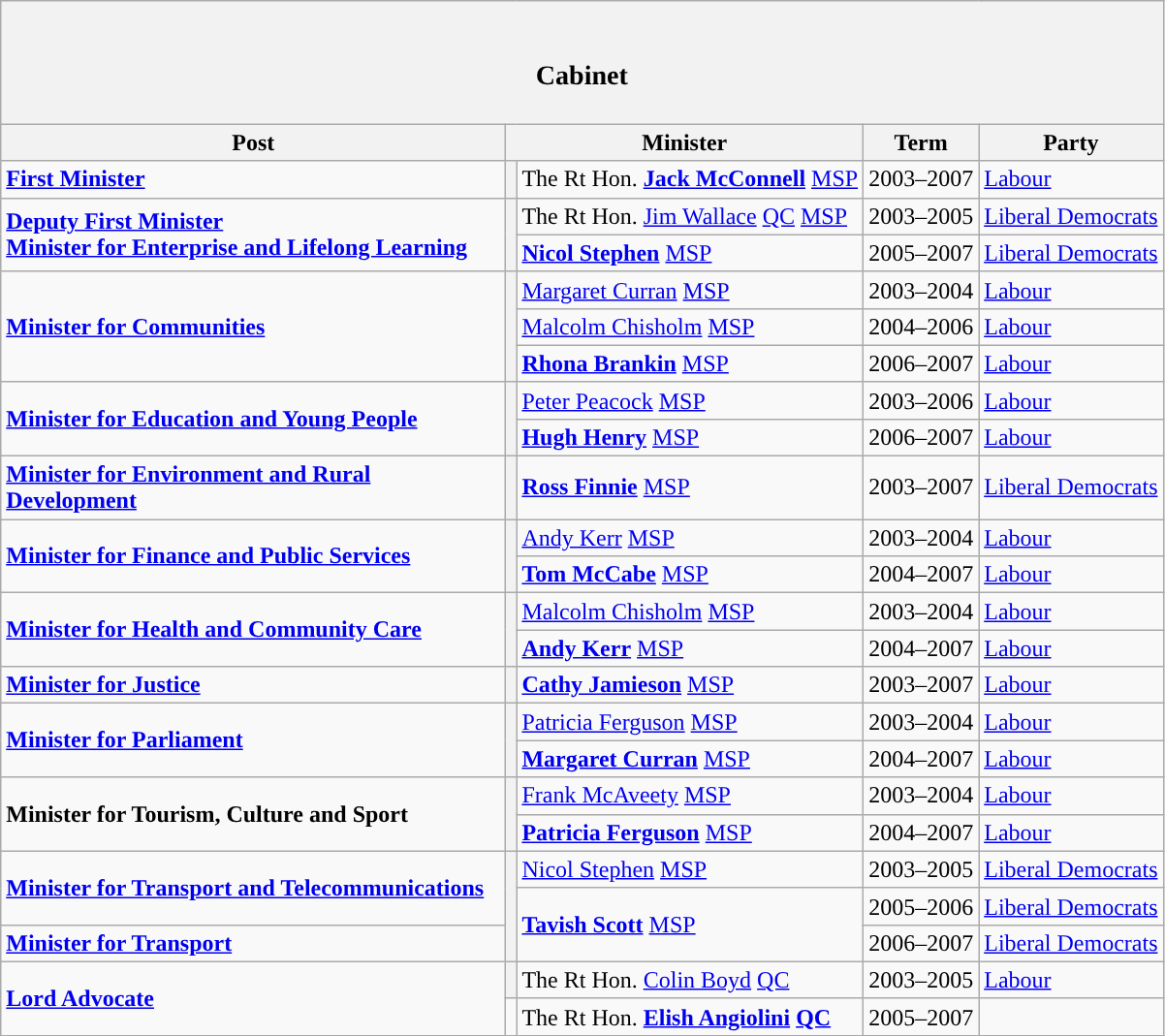<table class="wikitable">
<tr>
<th colspan=5><br><h3>Cabinet</h3></th>
</tr>
<tr>
<th style="width: 340px">Post</th>
<th colspan="2">Minister</th>
<th>Term</th>
<th>Party</th>
</tr>
<tr>
<td><strong><a href='#'>First Minister</a></strong></td>
<th style="background-color: "></th>
<td>The Rt Hon. <strong><a href='#'>Jack McConnell</a></strong> <a href='#'>MSP</a></td>
<td>2003–2007</td>
<td><a href='#'>Labour</a></td>
</tr>
<tr>
<td rowspan="2"><strong><a href='#'>Deputy First Minister</a></strong><br><strong><a href='#'>Minister for Enterprise and Lifelong Learning</a></strong></td>
<th rowspan="2" style="background-color: "></th>
<td>The Rt Hon. <a href='#'>Jim Wallace</a>  <a href='#'>QC</a> <a href='#'>MSP</a></td>
<td>2003–2005</td>
<td><a href='#'>Liberal Democrats</a></td>
</tr>
<tr>
<td><strong><a href='#'>Nicol Stephen</a></strong> <a href='#'>MSP</a></td>
<td>2005–2007</td>
<td><a href='#'>Liberal Democrats</a></td>
</tr>
<tr>
<td rowspan="3"><strong><a href='#'>Minister for Communities</a></strong></td>
<th rowspan="3" style="background-color: "></th>
<td><a href='#'>Margaret Curran</a> <a href='#'>MSP</a></td>
<td>2003–2004</td>
<td><a href='#'>Labour</a></td>
</tr>
<tr>
<td><a href='#'>Malcolm Chisholm</a> <a href='#'>MSP</a></td>
<td>2004–2006</td>
<td><a href='#'>Labour</a></td>
</tr>
<tr>
<td><strong><a href='#'>Rhona Brankin</a></strong> <a href='#'>MSP</a></td>
<td>2006–2007</td>
<td><a href='#'>Labour</a></td>
</tr>
<tr>
<td rowspan="2"><strong><a href='#'>Minister for Education and Young People</a></strong></td>
<th rowspan="2" style="background-color: "></th>
<td><a href='#'>Peter Peacock</a> <a href='#'>MSP</a></td>
<td>2003–2006</td>
<td><a href='#'>Labour</a></td>
</tr>
<tr>
<td><strong><a href='#'>Hugh Henry</a></strong> <a href='#'>MSP</a></td>
<td>2006–2007</td>
<td><a href='#'>Labour</a></td>
</tr>
<tr>
<td><strong><a href='#'>Minister for Environment and Rural Development</a></strong></td>
<th style="background-color: "></th>
<td><strong><a href='#'>Ross Finnie</a></strong> <a href='#'>MSP</a></td>
<td>2003–2007</td>
<td><a href='#'>Liberal Democrats</a></td>
</tr>
<tr>
<td rowspan="2"><strong><a href='#'>Minister for Finance and Public Services</a></strong></td>
<th rowspan="2" style="background-color: "></th>
<td><a href='#'>Andy Kerr</a> <a href='#'>MSP</a></td>
<td>2003–2004</td>
<td><a href='#'>Labour</a></td>
</tr>
<tr>
<td><strong><a href='#'>Tom McCabe</a></strong> <a href='#'>MSP</a></td>
<td>2004–2007</td>
<td><a href='#'>Labour</a></td>
</tr>
<tr>
<td rowspan="2"><strong><a href='#'>Minister for Health and Community Care</a></strong></td>
<th rowspan="2" style="background-color: "></th>
<td><a href='#'>Malcolm Chisholm</a> <a href='#'>MSP</a></td>
<td>2003–2004</td>
<td><a href='#'>Labour</a></td>
</tr>
<tr>
<td><strong><a href='#'>Andy Kerr</a></strong> <a href='#'>MSP</a></td>
<td>2004–2007</td>
<td><a href='#'>Labour</a></td>
</tr>
<tr>
<td><strong><a href='#'>Minister for Justice</a></strong></td>
<th style="background-color: "></th>
<td><strong><a href='#'>Cathy Jamieson</a></strong> <a href='#'>MSP</a></td>
<td>2003–2007</td>
<td><a href='#'>Labour</a></td>
</tr>
<tr>
<td rowspan="2"><strong><a href='#'>Minister for Parliament</a></strong></td>
<th rowspan="2" style="background-color: "></th>
<td><a href='#'>Patricia Ferguson</a> <a href='#'>MSP</a></td>
<td>2003–2004</td>
<td><a href='#'>Labour</a></td>
</tr>
<tr>
<td><strong><a href='#'>Margaret Curran</a></strong> <a href='#'>MSP</a></td>
<td>2004–2007</td>
<td><a href='#'>Labour</a></td>
</tr>
<tr>
<td rowspan="2"><strong>Minister for Tourism, Culture and Sport</strong></td>
<th rowspan="2" style="background-color: "></th>
<td><a href='#'>Frank McAveety</a> <a href='#'>MSP</a></td>
<td>2003–2004</td>
<td><a href='#'>Labour</a></td>
</tr>
<tr>
<td><strong><a href='#'>Patricia Ferguson</a></strong> <a href='#'>MSP</a></td>
<td>2004–2007</td>
<td><a href='#'>Labour</a></td>
</tr>
<tr>
<td rowspan="2"><strong><a href='#'>Minister for Transport and Telecommunications</a></strong></td>
<th rowspan="3" style="background-color: "></th>
<td><a href='#'>Nicol Stephen</a> <a href='#'>MSP</a></td>
<td>2003–2005</td>
<td><a href='#'>Liberal Democrats</a></td>
</tr>
<tr>
<td rowspan="2"><strong><a href='#'>Tavish Scott</a></strong> <a href='#'>MSP</a></td>
<td>2005–2006</td>
<td><a href='#'>Liberal Democrats</a></td>
</tr>
<tr>
<td rowspan=><strong><a href='#'>Minister for Transport</a></strong></td>
<td>2006–2007</td>
<td><a href='#'>Liberal Democrats</a></td>
</tr>
<tr>
<td rowspan="2"><strong><a href='#'>Lord Advocate</a></strong></td>
<th style="background-color: "></th>
<td>The Rt Hon. <a href='#'>Colin Boyd</a> <a href='#'>QC</a></td>
<td>2003–2005</td>
<td><a href='#'>Labour</a></td>
</tr>
<tr>
<td></td>
<td>The Rt Hon. <strong><a href='#'>Elish Angiolini</a> <a href='#'>QC</a></strong></td>
<td>2005–2007</td>
<td></td>
</tr>
<tr>
</tr>
</table>
